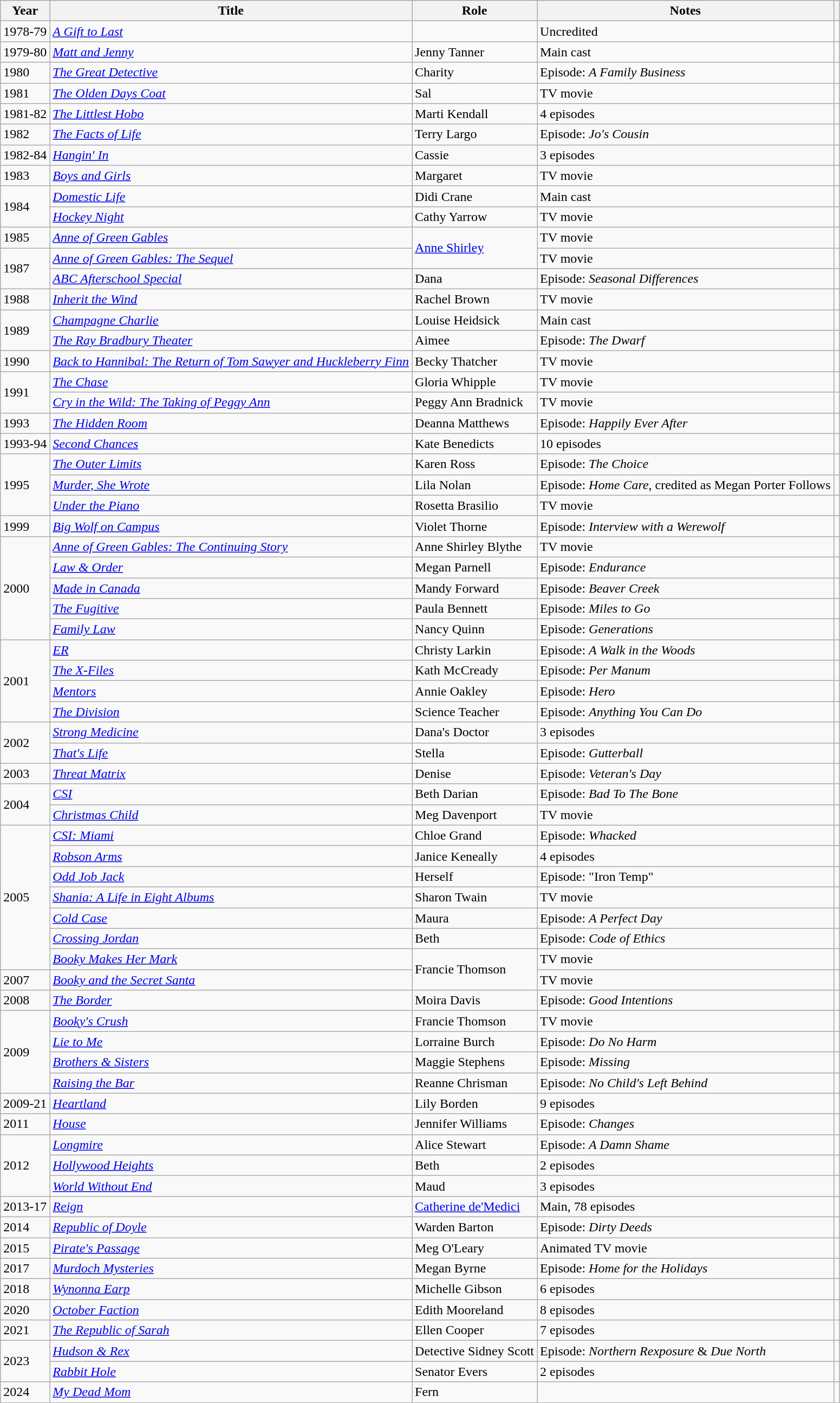<table class="wikitable sortable">
<tr>
<th>Year</th>
<th>Title</th>
<th>Role</th>
<th class="unsortable">Notes</th>
<th class="unsortable"></th>
</tr>
<tr>
<td>1978-79</td>
<td data-sort-value="Gift to Last, A"><em><a href='#'>A Gift to Last</a></em></td>
<td></td>
<td>Uncredited</td>
<td></td>
</tr>
<tr>
<td>1979-80</td>
<td><em><a href='#'>Matt and Jenny</a></em></td>
<td>Jenny Tanner</td>
<td>Main cast</td>
<td></td>
</tr>
<tr>
<td>1980</td>
<td data-sort-value="Great Detective, The"><em><a href='#'>The Great Detective</a></em></td>
<td>Charity</td>
<td>Episode: <em>A Family Business</em></td>
<td></td>
</tr>
<tr>
<td>1981</td>
<td data-sort-value="Olden Days Coat, The"><em><a href='#'>The Olden Days Coat</a></em></td>
<td>Sal</td>
<td>TV movie</td>
<td></td>
</tr>
<tr>
<td>1981-82</td>
<td data-sort-value="Littlest Hobo, The"><em><a href='#'>The Littlest Hobo</a></em></td>
<td>Marti Kendall</td>
<td>4 episodes</td>
<td></td>
</tr>
<tr>
<td>1982</td>
<td data-sort-value="Facts of Life, The"><em><a href='#'>The Facts of Life</a></em></td>
<td>Terry Largo</td>
<td>Episode: <em>Jo's Cousin</em></td>
<td></td>
</tr>
<tr>
<td>1982-84</td>
<td><em><a href='#'>Hangin' In</a></em></td>
<td>Cassie</td>
<td>3 episodes</td>
<td></td>
</tr>
<tr>
<td>1983</td>
<td><em><a href='#'>Boys and Girls</a></em></td>
<td>Margaret</td>
<td>TV movie</td>
<td></td>
</tr>
<tr>
<td rowspan="2">1984</td>
<td><em><a href='#'>Domestic Life</a></em></td>
<td>Didi Crane</td>
<td>Main cast</td>
<td></td>
</tr>
<tr>
<td><em><a href='#'>Hockey Night</a></em></td>
<td>Cathy Yarrow</td>
<td>TV movie</td>
<td></td>
</tr>
<tr>
<td>1985</td>
<td><em><a href='#'>Anne of Green Gables</a></em></td>
<td rowspan="2"><a href='#'>Anne Shirley</a></td>
<td>TV movie</td>
<td></td>
</tr>
<tr>
<td rowspan="2">1987</td>
<td><em><a href='#'>Anne of Green Gables: The Sequel</a></em></td>
<td>TV movie</td>
<td></td>
</tr>
<tr>
<td><em><a href='#'>ABC Afterschool Special</a></em></td>
<td>Dana</td>
<td>Episode: <em>Seasonal Differences</em></td>
<td></td>
</tr>
<tr>
<td>1988</td>
<td><em><a href='#'>Inherit the Wind</a></em></td>
<td>Rachel Brown</td>
<td>TV movie</td>
<td></td>
</tr>
<tr>
<td rowspan="2">1989</td>
<td><em><a href='#'>Champagne Charlie</a></em></td>
<td>Louise Heidsick</td>
<td>Main cast</td>
<td></td>
</tr>
<tr>
<td data-sort-value="Ray Bradbury Theater, The"><em><a href='#'>The Ray Bradbury Theater</a></em></td>
<td>Aimee</td>
<td>Episode: <em>The Dwarf</em></td>
<td></td>
</tr>
<tr>
<td>1990</td>
<td><em><a href='#'>Back to Hannibal: The Return of Tom Sawyer and Huckleberry Finn</a></em></td>
<td>Becky Thatcher</td>
<td>TV movie</td>
<td></td>
</tr>
<tr>
<td rowspan="2">1991</td>
<td data-sort-value="Chase, The"><em><a href='#'>The Chase</a></em></td>
<td>Gloria Whipple</td>
<td>TV movie</td>
<td></td>
</tr>
<tr>
<td><em><a href='#'>Cry in the Wild: The Taking of Peggy Ann</a></em></td>
<td>Peggy Ann Bradnick</td>
<td>TV movie</td>
<td></td>
</tr>
<tr>
<td>1993</td>
<td data-sort-value="Hidden Room, The"><em><a href='#'>The Hidden Room</a></em></td>
<td>Deanna Matthews</td>
<td>Episode: <em>Happily Ever After</em></td>
<td></td>
</tr>
<tr>
<td>1993-94</td>
<td><em><a href='#'>Second Chances</a></em></td>
<td>Kate Benedicts</td>
<td>10 episodes</td>
<td></td>
</tr>
<tr>
<td rowspan="3">1995</td>
<td data-sort-value="Outer Limits, The"><em><a href='#'>The Outer Limits</a></em></td>
<td>Karen Ross</td>
<td>Episode: <em>The Choice</em></td>
<td></td>
</tr>
<tr>
<td><em><a href='#'>Murder, She Wrote</a></em></td>
<td>Lila Nolan</td>
<td>Episode: <em>Home Care</em>, credited as Megan Porter Follows</td>
<td></td>
</tr>
<tr>
<td><em><a href='#'>Under the Piano</a></em></td>
<td>Rosetta Brasilio</td>
<td>TV movie</td>
<td></td>
</tr>
<tr>
<td>1999</td>
<td><em><a href='#'>Big Wolf on Campus</a></em></td>
<td>Violet Thorne</td>
<td>Episode: <em>Interview with a Werewolf</em></td>
<td></td>
</tr>
<tr>
<td rowspan="5">2000</td>
<td><em><a href='#'>Anne of Green Gables: The Continuing Story</a></em></td>
<td>Anne Shirley Blythe</td>
<td>TV movie</td>
<td></td>
</tr>
<tr>
<td><em><a href='#'>Law & Order</a></em></td>
<td>Megan Parnell</td>
<td>Episode: <em>Endurance</em></td>
<td></td>
</tr>
<tr>
<td><em><a href='#'>Made in Canada</a></em></td>
<td>Mandy Forward</td>
<td>Episode: <em>Beaver Creek</em></td>
<td></td>
</tr>
<tr>
<td data-sort-value="Fugitive, The"><em><a href='#'>The Fugitive</a></em></td>
<td>Paula Bennett</td>
<td>Episode: <em>Miles to Go</em></td>
<td></td>
</tr>
<tr>
<td><em><a href='#'>Family Law</a></em></td>
<td>Nancy Quinn</td>
<td>Episode: <em>Generations</em></td>
<td></td>
</tr>
<tr>
<td rowspan="4">2001</td>
<td><em><a href='#'>ER</a></em></td>
<td>Christy Larkin</td>
<td>Episode: <em>A Walk in the Woods</em></td>
<td></td>
</tr>
<tr>
<td data-sort-value="X-Files, The"><em><a href='#'>The X-Files</a></em></td>
<td>Kath McCready</td>
<td>Episode: <em>Per Manum</em></td>
<td></td>
</tr>
<tr>
<td><em><a href='#'>Mentors</a></em></td>
<td>Annie Oakley</td>
<td>Episode: <em>Hero</em></td>
<td></td>
</tr>
<tr>
<td data-sort-value="Division, The"><em><a href='#'>The Division</a></em></td>
<td>Science Teacher</td>
<td>Episode: <em>Anything You Can Do</em></td>
<td></td>
</tr>
<tr>
<td rowspan="2">2002</td>
<td><em><a href='#'>Strong Medicine</a></em></td>
<td>Dana's Doctor</td>
<td>3 episodes</td>
<td></td>
</tr>
<tr>
<td><em><a href='#'>That's Life</a></em></td>
<td>Stella</td>
<td>Episode: <em>Gutterball</em></td>
<td></td>
</tr>
<tr>
<td>2003</td>
<td><em><a href='#'>Threat Matrix</a></em></td>
<td>Denise</td>
<td>Episode: <em>Veteran's Day</em></td>
<td></td>
</tr>
<tr>
<td rowspan="2">2004</td>
<td><em><a href='#'>CSI</a></em></td>
<td>Beth Darian</td>
<td>Episode: <em>Bad To The Bone</em></td>
<td></td>
</tr>
<tr>
<td><em><a href='#'>Christmas Child</a></em></td>
<td>Meg Davenport</td>
<td>TV movie</td>
<td></td>
</tr>
<tr>
<td rowspan="7">2005</td>
<td><em><a href='#'>CSI: Miami</a></em></td>
<td>Chloe Grand</td>
<td>Episode: <em>Whacked</em></td>
<td></td>
</tr>
<tr>
<td><em><a href='#'>Robson Arms</a></em></td>
<td>Janice Keneally</td>
<td>4 episodes</td>
<td></td>
</tr>
<tr>
<td><em><a href='#'>Odd Job Jack</a></em></td>
<td>Herself</td>
<td>Episode: "Iron Temp"</td>
<td></td>
</tr>
<tr>
<td><em><a href='#'>Shania: A Life in Eight Albums</a></em></td>
<td>Sharon Twain</td>
<td>TV movie</td>
<td></td>
</tr>
<tr>
<td><em><a href='#'>Cold Case</a></em></td>
<td>Maura</td>
<td>Episode: <em>A Perfect Day</em></td>
<td></td>
</tr>
<tr>
<td><em><a href='#'>Crossing Jordan</a></em></td>
<td>Beth</td>
<td>Episode: <em>Code of Ethics</em></td>
<td></td>
</tr>
<tr>
<td><em><a href='#'>Booky Makes Her Mark</a></em></td>
<td rowspan="2">Francie Thomson</td>
<td>TV movie</td>
<td></td>
</tr>
<tr>
<td>2007</td>
<td><em><a href='#'>Booky and the Secret Santa</a></em></td>
<td>TV movie</td>
<td></td>
</tr>
<tr>
<td>2008</td>
<td data-sort-value="Border, The"><em><a href='#'>The Border</a></em></td>
<td>Moira Davis</td>
<td>Episode: <em>Good Intentions</em></td>
<td></td>
</tr>
<tr>
<td rowspan="4">2009</td>
<td><em><a href='#'>Booky's Crush</a></em></td>
<td>Francie Thomson</td>
<td>TV movie</td>
<td></td>
</tr>
<tr>
<td><em><a href='#'>Lie to Me</a></em></td>
<td>Lorraine Burch</td>
<td>Episode: <em>Do No Harm</em></td>
<td></td>
</tr>
<tr>
<td><em><a href='#'>Brothers & Sisters</a></em></td>
<td>Maggie Stephens</td>
<td>Episode: <em>Missing</em></td>
<td></td>
</tr>
<tr>
<td><em><a href='#'>Raising the Bar</a></em></td>
<td>Reanne Chrisman</td>
<td>Episode: <em>No Child's Left Behind</em></td>
<td></td>
</tr>
<tr>
<td>2009-21</td>
<td><em><a href='#'>Heartland</a></em></td>
<td>Lily Borden</td>
<td>9 episodes</td>
<td></td>
</tr>
<tr>
<td>2011</td>
<td><em><a href='#'>House</a></em></td>
<td>Jennifer Williams</td>
<td>Episode: <em>Changes</em></td>
<td></td>
</tr>
<tr>
<td rowspan="3">2012</td>
<td><em><a href='#'>Longmire</a></em></td>
<td>Alice Stewart</td>
<td>Episode: <em>A Damn Shame</em></td>
<td></td>
</tr>
<tr>
<td><em><a href='#'>Hollywood Heights</a></em></td>
<td>Beth</td>
<td>2 episodes</td>
<td></td>
</tr>
<tr>
<td><em><a href='#'>World Without End</a></em></td>
<td>Maud</td>
<td>3 episodes</td>
<td></td>
</tr>
<tr>
<td>2013-17</td>
<td><em><a href='#'>Reign</a></em></td>
<td><a href='#'>Catherine de'Medici</a></td>
<td>Main, 78 episodes</td>
<td></td>
</tr>
<tr>
<td>2014</td>
<td><em><a href='#'>Republic of Doyle</a></em></td>
<td>Warden Barton</td>
<td>Episode: <em>Dirty Deeds</em></td>
<td></td>
</tr>
<tr>
<td>2015</td>
<td><em><a href='#'>Pirate's Passage</a></em></td>
<td>Meg O'Leary</td>
<td>Animated TV movie</td>
<td></td>
</tr>
<tr>
<td>2017</td>
<td><em><a href='#'>Murdoch Mysteries</a></em></td>
<td>Megan Byrne</td>
<td>Episode: <em>Home for the Holidays</em></td>
<td></td>
</tr>
<tr>
<td>2018</td>
<td><em><a href='#'>Wynonna Earp</a></em></td>
<td>Michelle Gibson</td>
<td>6 episodes</td>
<td></td>
</tr>
<tr>
<td>2020</td>
<td><em><a href='#'>October Faction</a></em></td>
<td>Edith Mooreland</td>
<td>8 episodes</td>
<td></td>
</tr>
<tr>
<td>2021</td>
<td data-sort-value="Republic of Sarah, The"><em><a href='#'>The Republic of Sarah</a></em></td>
<td>Ellen Cooper</td>
<td>7 episodes</td>
<td></td>
</tr>
<tr>
<td rowspan="2">2023</td>
<td><em><a href='#'>Hudson & Rex</a></em></td>
<td>Detective Sidney Scott</td>
<td>Episode: <em>Northern Rexposure</em> & <em>Due North</em></td>
<td></td>
</tr>
<tr>
<td><em><a href='#'>Rabbit Hole</a></em></td>
<td>Senator Evers</td>
<td>2 episodes</td>
<td></td>
</tr>
<tr>
<td>2024</td>
<td><em><a href='#'>My Dead Mom</a></em></td>
<td>Fern</td>
<td></td>
</tr>
</table>
